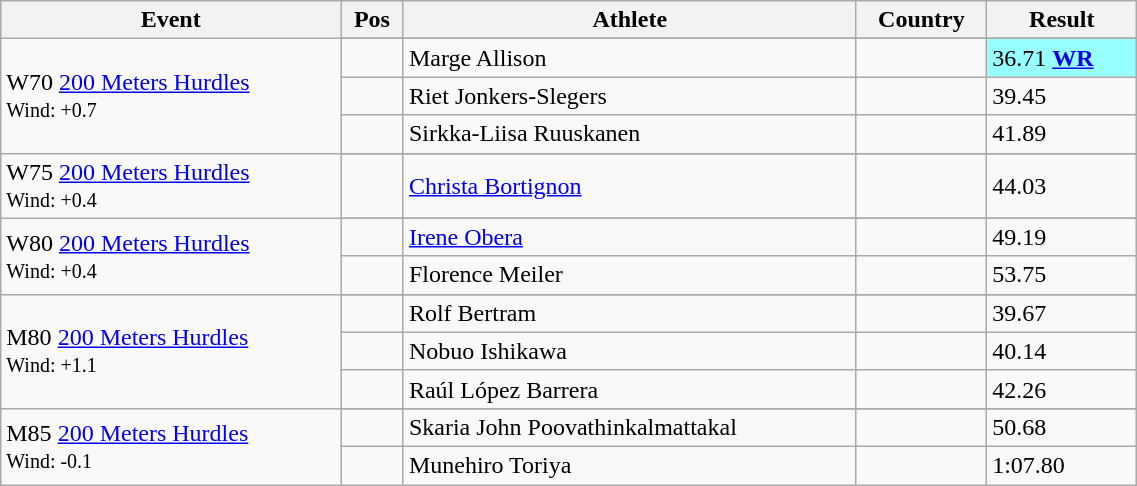<table class="wikitable" style="width:60%;">
<tr>
<th>Event</th>
<th>Pos</th>
<th>Athlete</th>
<th>Country</th>
<th>Result</th>
</tr>
<tr>
<td rowspan='4'>W70 <a href='#'>200 Meters Hurdles</a><br><small>Wind: +0.7</small></td>
</tr>
<tr>
<td align=center></td>
<td align=left>Marge Allison</td>
<td align=left></td>
<td bgcolor=#97ffff>36.71  <strong><a href='#'>WR</a></strong></td>
</tr>
<tr>
<td align=center></td>
<td align=left>Riet Jonkers-Slegers</td>
<td align=left></td>
<td>39.45</td>
</tr>
<tr>
<td align=center></td>
<td align=left>Sirkka-Liisa Ruuskanen</td>
<td align=left></td>
<td>41.89</td>
</tr>
<tr>
<td rowspan='2'>W75 <a href='#'>200 Meters Hurdles</a><br><small>Wind: +0.4</small></td>
</tr>
<tr>
<td align=center></td>
<td align=left><a href='#'>Christa Bortignon</a></td>
<td align=left></td>
<td>44.03</td>
</tr>
<tr>
<td rowspan='3'>W80 <a href='#'>200 Meters Hurdles</a><br><small>Wind: +0.4</small></td>
</tr>
<tr>
<td align=center></td>
<td align=left><a href='#'>Irene Obera</a></td>
<td align=left></td>
<td>49.19</td>
</tr>
<tr>
<td align=center></td>
<td align=left>Florence Meiler</td>
<td align=left></td>
<td>53.75</td>
</tr>
<tr>
<td rowspan='4'>M80 <a href='#'>200 Meters Hurdles</a><br><small>Wind: +1.1</small></td>
</tr>
<tr>
<td align=center></td>
<td align=left>Rolf Bertram</td>
<td align=left></td>
<td>39.67</td>
</tr>
<tr>
<td align=center></td>
<td align=left>Nobuo Ishikawa</td>
<td align=left></td>
<td>40.14</td>
</tr>
<tr>
<td align=center></td>
<td align=left>Raúl López Barrera</td>
<td align=left></td>
<td>42.26</td>
</tr>
<tr>
<td rowspan='3'>M85 <a href='#'>200 Meters Hurdles</a><br><small>Wind: -0.1</small></td>
</tr>
<tr>
<td align=center></td>
<td align=left>Skaria John Poovathinkalmattakal</td>
<td align=left></td>
<td>50.68</td>
</tr>
<tr>
<td align=center></td>
<td align=left>Munehiro Toriya</td>
<td align=left></td>
<td>1:07.80</td>
</tr>
</table>
